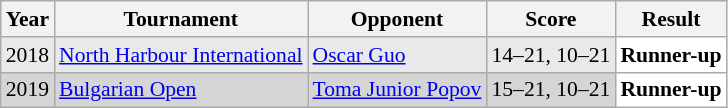<table class="sortable wikitable" style="font-size: 90%;">
<tr>
<th>Year</th>
<th>Tournament</th>
<th>Opponent</th>
<th>Score</th>
<th>Result</th>
</tr>
<tr style="background:#E9E9E9">
<td align="center">2018</td>
<td align="left"><a href='#'>North Harbour International</a></td>
<td align="left"> <a href='#'>Oscar Guo</a></td>
<td align="left">14–21, 10–21</td>
<td align="left" bgcolor="#ffffff"> <strong>Runner-up</strong></td>
</tr>
<tr style="background:#D5D5D5">
<td align="center">2019</td>
<td align="left"><a href='#'>Bulgarian Open</a></td>
<td align="left"> <a href='#'>Toma Junior Popov</a></td>
<td align="left">15–21, 10–21</td>
<td align="left" bgcolor="#ffffff"> <strong>Runner-up</strong></td>
</tr>
</table>
